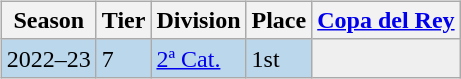<table>
<tr>
<td valign="top" width=0%><br><table class="wikitable">
<tr style="background:#f0f6fa;">
<th>Season</th>
<th>Tier</th>
<th>Division</th>
<th>Place</th>
<th><a href='#'>Copa del Rey</a></th>
</tr>
<tr>
<td style="background:#BBD7EC;">2022–23</td>
<td style="background:#BBD7EC;">7</td>
<td style="background:#BBD7EC;"><a href='#'>2ª Cat.</a></td>
<td style="background:#BBD7EC;">1st</td>
<td style="background:#efefef;"></td>
</tr>
</table>
</td>
</tr>
</table>
